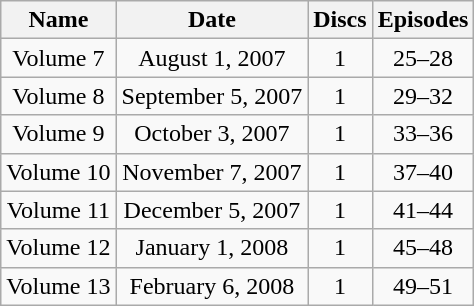<table class="wikitable" style="text-align:center;">
<tr>
<th>Name</th>
<th>Date</th>
<th>Discs</th>
<th>Episodes</th>
</tr>
<tr>
<td>Volume 7</td>
<td>August 1, 2007</td>
<td>1</td>
<td>25–28</td>
</tr>
<tr>
<td>Volume 8</td>
<td>September 5, 2007</td>
<td>1</td>
<td>29–32</td>
</tr>
<tr>
<td>Volume 9</td>
<td>October 3, 2007</td>
<td>1</td>
<td>33–36</td>
</tr>
<tr>
<td>Volume 10</td>
<td>November 7, 2007</td>
<td>1</td>
<td>37–40</td>
</tr>
<tr>
<td>Volume 11</td>
<td>December 5, 2007</td>
<td>1</td>
<td>41–44</td>
</tr>
<tr>
<td>Volume 12</td>
<td>January 1, 2008</td>
<td>1</td>
<td>45–48</td>
</tr>
<tr>
<td>Volume 13</td>
<td>February 6, 2008</td>
<td>1</td>
<td>49–51</td>
</tr>
</table>
